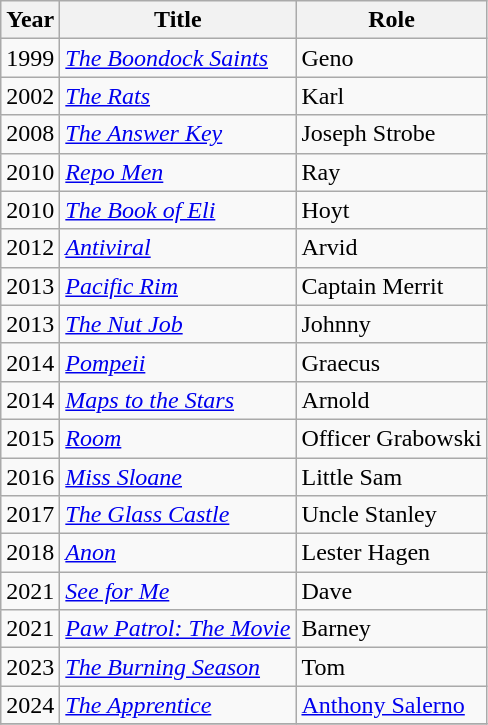<table class=" wikitable sortable">
<tr>
<th>Year</th>
<th>Title</th>
<th>Role</th>
</tr>
<tr>
<td>1999</td>
<td data-sort-value="Boondock Saints, The"><em><a href='#'>The Boondock Saints</a></em></td>
<td>Geno</td>
</tr>
<tr>
<td>2002</td>
<td data-sort-value="Rats, The"><em><a href='#'>The Rats</a></em></td>
<td>Karl</td>
</tr>
<tr>
<td>2008</td>
<td data-sort-value="Answer Key, The"><em><a href='#'>The Answer Key</a></em></td>
<td>Joseph Strobe</td>
</tr>
<tr>
<td>2010</td>
<td><em><a href='#'>Repo Men</a></em></td>
<td>Ray</td>
</tr>
<tr>
<td>2010</td>
<td data-sort-value="Book of Eli, The"><em><a href='#'>The Book of Eli</a></em></td>
<td>Hoyt</td>
</tr>
<tr>
<td>2012</td>
<td><em><a href='#'>Antiviral</a></em></td>
<td>Arvid</td>
</tr>
<tr>
<td>2013</td>
<td><em><a href='#'>Pacific Rim</a></em></td>
<td>Captain Merrit</td>
</tr>
<tr>
<td>2013</td>
<td data-sort-value="Nut Job, The"><em><a href='#'>The Nut Job</a></em></td>
<td>Johnny</td>
</tr>
<tr>
<td>2014</td>
<td><em><a href='#'>Pompeii</a></em></td>
<td>Graecus</td>
</tr>
<tr>
<td>2014</td>
<td><em><a href='#'>Maps to the Stars</a></em></td>
<td>Arnold</td>
</tr>
<tr>
<td>2015</td>
<td><em><a href='#'>Room</a></em></td>
<td>Officer Grabowski</td>
</tr>
<tr>
<td>2016</td>
<td><em><a href='#'>Miss Sloane</a></em></td>
<td>Little Sam</td>
</tr>
<tr>
<td>2017</td>
<td data-sort-value="Glass Castle, The"><em><a href='#'>The Glass Castle</a></em></td>
<td>Uncle Stanley</td>
</tr>
<tr>
<td>2018</td>
<td><em><a href='#'>Anon</a></em></td>
<td>Lester Hagen</td>
</tr>
<tr>
<td>2021</td>
<td><em><a href='#'>See for Me</a></em></td>
<td>Dave</td>
</tr>
<tr>
<td>2021</td>
<td><em><a href='#'>Paw Patrol: The Movie</a></em></td>
<td>Barney</td>
</tr>
<tr>
<td>2023</td>
<td data-sort-value="Burning Season, The"><em><a href='#'>The Burning Season</a></em></td>
<td>Tom</td>
</tr>
<tr>
<td>2024</td>
<td data-sort-value="Apprentice, The"><em><a href='#'>The Apprentice</a></em></td>
<td><a href='#'>Anthony Salerno</a></td>
</tr>
<tr>
</tr>
</table>
